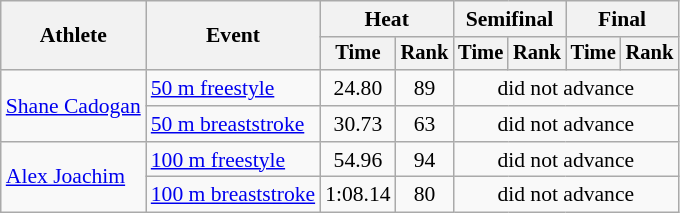<table class="wikitable" style="text-align:center; font-size:90%">
<tr>
<th rowspan="2">Athlete</th>
<th rowspan="2">Event</th>
<th colspan="2">Heat</th>
<th colspan="2">Semifinal</th>
<th colspan="2">Final</th>
</tr>
<tr style="font-size:95%">
<th>Time</th>
<th>Rank</th>
<th>Time</th>
<th>Rank</th>
<th>Time</th>
<th>Rank</th>
</tr>
<tr>
<td align=left rowspan=2><a href='#'>Shane Cadogan</a></td>
<td align=left><a href='#'>50 m freestyle</a></td>
<td>24.80</td>
<td>89</td>
<td colspan=4>did not advance</td>
</tr>
<tr>
<td align=left><a href='#'>50 m breaststroke</a></td>
<td>30.73</td>
<td>63</td>
<td colspan=4>did not advance</td>
</tr>
<tr>
<td align=left rowspan=2><a href='#'>Alex Joachim</a></td>
<td align=left><a href='#'>100 m freestyle</a></td>
<td>54.96</td>
<td>94</td>
<td colspan=4>did not advance</td>
</tr>
<tr>
<td align=left><a href='#'>100 m breaststroke</a></td>
<td>1:08.14</td>
<td>80</td>
<td colspan=4>did not advance</td>
</tr>
</table>
